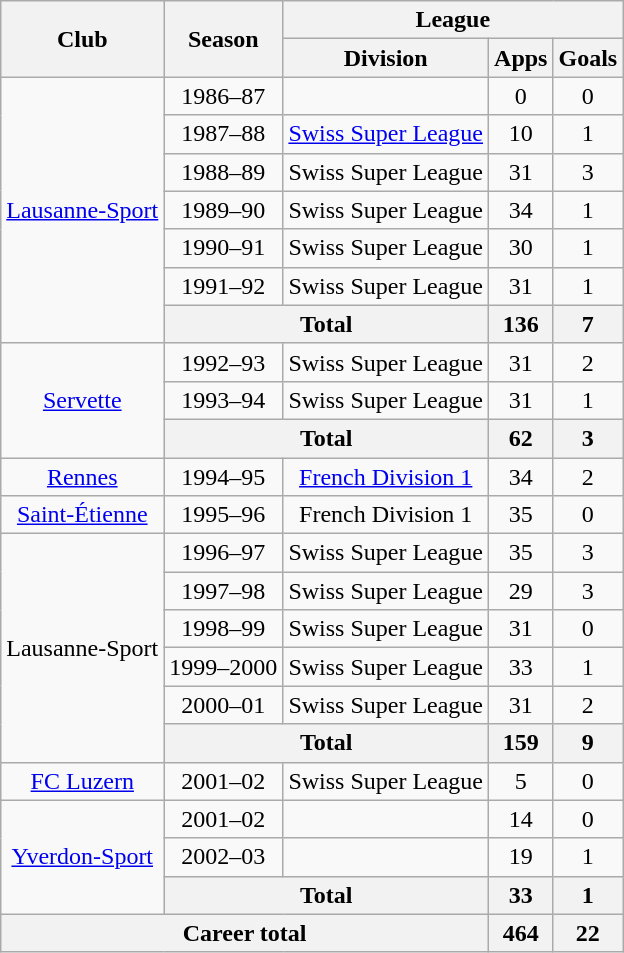<table class="wikitable" style="text-align:center">
<tr>
<th rowspan="2">Club</th>
<th rowspan="2">Season</th>
<th colspan="3">League</th>
</tr>
<tr>
<th>Division</th>
<th>Apps</th>
<th>Goals</th>
</tr>
<tr>
<td rowspan="7"><a href='#'>Lausanne-Sport</a></td>
<td>1986–87</td>
<td></td>
<td>0</td>
<td>0</td>
</tr>
<tr>
<td>1987–88</td>
<td><a href='#'>Swiss Super League</a></td>
<td>10</td>
<td>1</td>
</tr>
<tr>
<td>1988–89</td>
<td>Swiss Super League</td>
<td>31</td>
<td>3</td>
</tr>
<tr>
<td>1989–90</td>
<td>Swiss Super League</td>
<td>34</td>
<td>1</td>
</tr>
<tr>
<td>1990–91</td>
<td>Swiss Super League</td>
<td>30</td>
<td>1</td>
</tr>
<tr>
<td>1991–92</td>
<td>Swiss Super League</td>
<td>31</td>
<td>1</td>
</tr>
<tr>
<th colspan="2">Total</th>
<th>136</th>
<th>7</th>
</tr>
<tr>
<td rowspan="3"><a href='#'>Servette</a></td>
<td>1992–93</td>
<td>Swiss Super League</td>
<td>31</td>
<td>2</td>
</tr>
<tr>
<td>1993–94</td>
<td>Swiss Super League</td>
<td>31</td>
<td>1</td>
</tr>
<tr>
<th colspan="2">Total</th>
<th>62</th>
<th>3</th>
</tr>
<tr>
<td><a href='#'>Rennes</a></td>
<td>1994–95</td>
<td><a href='#'>French Division 1</a></td>
<td>34</td>
<td>2</td>
</tr>
<tr>
<td><a href='#'>Saint-Étienne</a></td>
<td>1995–96</td>
<td>French Division 1</td>
<td>35</td>
<td>0</td>
</tr>
<tr>
<td rowspan="6">Lausanne-Sport</td>
<td>1996–97</td>
<td>Swiss Super League</td>
<td>35</td>
<td>3</td>
</tr>
<tr>
<td>1997–98</td>
<td>Swiss Super League</td>
<td>29</td>
<td>3</td>
</tr>
<tr>
<td>1998–99</td>
<td>Swiss Super League</td>
<td>31</td>
<td>0</td>
</tr>
<tr>
<td>1999–2000</td>
<td>Swiss Super League</td>
<td>33</td>
<td>1</td>
</tr>
<tr>
<td>2000–01</td>
<td>Swiss Super League</td>
<td>31</td>
<td>2</td>
</tr>
<tr>
<th colspan="2">Total</th>
<th>159</th>
<th>9</th>
</tr>
<tr>
<td><a href='#'>FC Luzern</a></td>
<td>2001–02</td>
<td>Swiss Super League</td>
<td>5</td>
<td>0</td>
</tr>
<tr>
<td rowspan="3"><a href='#'>Yverdon-Sport</a></td>
<td>2001–02</td>
<td></td>
<td>14</td>
<td>0</td>
</tr>
<tr>
<td>2002–03</td>
<td></td>
<td>19</td>
<td>1</td>
</tr>
<tr>
<th colspan="2">Total</th>
<th>33</th>
<th>1</th>
</tr>
<tr>
<th colspan="3">Career total</th>
<th>464</th>
<th>22</th>
</tr>
</table>
